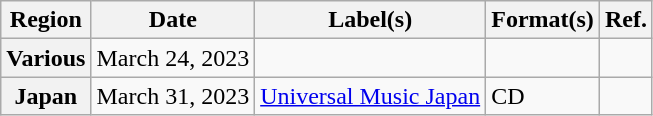<table class="wikitable plainrowheaders">
<tr>
<th scope="col">Region</th>
<th scope="col">Date</th>
<th scope="col">Label(s)</th>
<th scope="col">Format(s)</th>
<th scope="col">Ref.</th>
</tr>
<tr>
<th scope="row">Various</th>
<td>March 24, 2023</td>
<td></td>
<td></td>
<td></td>
</tr>
<tr>
<th scope="row">Japan</th>
<td>March 31, 2023</td>
<td><a href='#'>Universal Music Japan</a></td>
<td>CD</td>
<td></td>
</tr>
</table>
